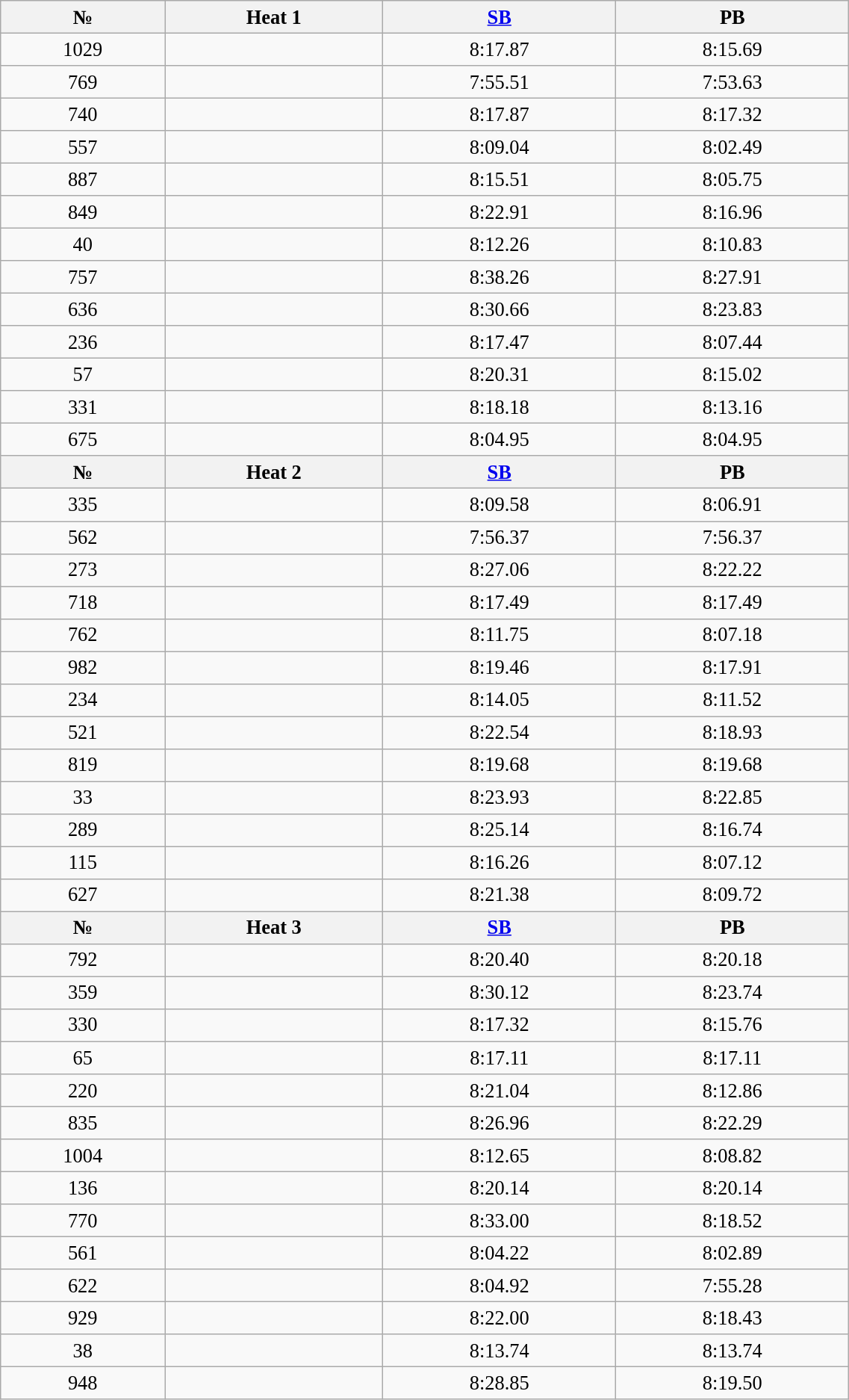<table class="wikitable" style=" text-align:center; font-size:110%;" width="60%">
<tr>
<th>№</th>
<th>Heat 1</th>
<th><a href='#'>SB</a></th>
<th>PB</th>
</tr>
<tr>
<td>1029</td>
<td align=left></td>
<td>8:17.87</td>
<td>8:15.69</td>
</tr>
<tr>
<td>769</td>
<td align=left></td>
<td>7:55.51</td>
<td>7:53.63</td>
</tr>
<tr>
<td>740</td>
<td align=left></td>
<td>8:17.87</td>
<td>8:17.32</td>
</tr>
<tr>
<td>557</td>
<td align=left></td>
<td>8:09.04</td>
<td>8:02.49</td>
</tr>
<tr>
<td>887</td>
<td align=left></td>
<td>8:15.51</td>
<td>8:05.75</td>
</tr>
<tr>
<td>849</td>
<td align=left></td>
<td>8:22.91</td>
<td>8:16.96</td>
</tr>
<tr>
<td>40</td>
<td align=left></td>
<td>8:12.26</td>
<td>8:10.83</td>
</tr>
<tr>
<td>757</td>
<td align=left></td>
<td>8:38.26</td>
<td>8:27.91</td>
</tr>
<tr>
<td>636</td>
<td align=left></td>
<td>8:30.66</td>
<td>8:23.83</td>
</tr>
<tr>
<td>236</td>
<td align=left></td>
<td>8:17.47</td>
<td>8:07.44</td>
</tr>
<tr>
<td>57</td>
<td align=left></td>
<td>8:20.31</td>
<td>8:15.02</td>
</tr>
<tr>
<td>331</td>
<td align=left></td>
<td>8:18.18</td>
<td>8:13.16</td>
</tr>
<tr>
<td>675</td>
<td align=left></td>
<td>8:04.95</td>
<td>8:04.95</td>
</tr>
<tr>
<th>№</th>
<th>Heat 2</th>
<th><a href='#'>SB</a></th>
<th>PB</th>
</tr>
<tr>
<td>335</td>
<td align=left></td>
<td>8:09.58</td>
<td>8:06.91</td>
</tr>
<tr>
<td>562</td>
<td align=left></td>
<td>7:56.37</td>
<td>7:56.37</td>
</tr>
<tr>
<td>273</td>
<td align=left></td>
<td>8:27.06</td>
<td>8:22.22</td>
</tr>
<tr>
<td>718</td>
<td align=left></td>
<td>8:17.49</td>
<td>8:17.49</td>
</tr>
<tr>
<td>762</td>
<td align=left></td>
<td>8:11.75</td>
<td>8:07.18</td>
</tr>
<tr>
<td>982</td>
<td align=left></td>
<td>8:19.46</td>
<td>8:17.91</td>
</tr>
<tr>
<td>234</td>
<td align=left></td>
<td>8:14.05</td>
<td>8:11.52</td>
</tr>
<tr>
<td>521</td>
<td align=left></td>
<td>8:22.54</td>
<td>8:18.93</td>
</tr>
<tr>
<td>819</td>
<td align=left></td>
<td>8:19.68</td>
<td>8:19.68</td>
</tr>
<tr>
<td>33</td>
<td align=left></td>
<td>8:23.93</td>
<td>8:22.85</td>
</tr>
<tr>
<td>289</td>
<td align=left></td>
<td>8:25.14</td>
<td>8:16.74</td>
</tr>
<tr>
<td>115</td>
<td align=left></td>
<td>8:16.26</td>
<td>8:07.12</td>
</tr>
<tr>
<td>627</td>
<td align=left></td>
<td>8:21.38</td>
<td>8:09.72</td>
</tr>
<tr>
<th>№</th>
<th>Heat 3</th>
<th><a href='#'>SB</a></th>
<th>PB</th>
</tr>
<tr>
<td>792</td>
<td align=left></td>
<td>8:20.40</td>
<td>8:20.18</td>
</tr>
<tr>
<td>359</td>
<td align=left></td>
<td>8:30.12</td>
<td>8:23.74</td>
</tr>
<tr>
<td>330</td>
<td align=left></td>
<td>8:17.32</td>
<td>8:15.76</td>
</tr>
<tr>
<td>65</td>
<td align=left></td>
<td>8:17.11</td>
<td>8:17.11</td>
</tr>
<tr>
<td>220</td>
<td align=left></td>
<td>8:21.04</td>
<td>8:12.86</td>
</tr>
<tr>
<td>835</td>
<td align=left></td>
<td>8:26.96</td>
<td>8:22.29</td>
</tr>
<tr>
<td>1004</td>
<td align=left></td>
<td>8:12.65</td>
<td>8:08.82</td>
</tr>
<tr>
<td>136</td>
<td align=left></td>
<td>8:20.14</td>
<td>8:20.14</td>
</tr>
<tr>
<td>770</td>
<td align=left></td>
<td>8:33.00</td>
<td>8:18.52</td>
</tr>
<tr>
<td>561</td>
<td align=left></td>
<td>8:04.22</td>
<td>8:02.89</td>
</tr>
<tr>
<td>622</td>
<td align=left></td>
<td>8:04.92</td>
<td>7:55.28</td>
</tr>
<tr>
<td>929</td>
<td align=left></td>
<td>8:22.00</td>
<td>8:18.43</td>
</tr>
<tr>
<td>38</td>
<td align=left></td>
<td>8:13.74</td>
<td>8:13.74</td>
</tr>
<tr>
<td>948</td>
<td align=left></td>
<td>8:28.85</td>
<td>8:19.50</td>
</tr>
</table>
